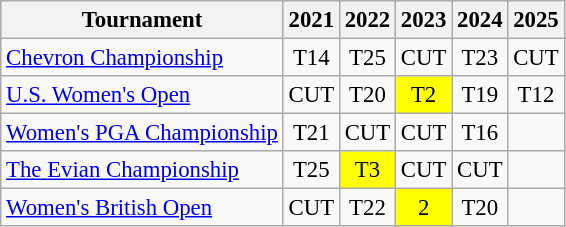<table class="wikitable" style="font-size:95%;text-align:center;">
<tr>
<th>Tournament</th>
<th>2021</th>
<th>2022</th>
<th>2023</th>
<th>2024</th>
<th>2025</th>
</tr>
<tr>
<td align=left><a href='#'>Chevron Championship</a></td>
<td>T14</td>
<td>T25</td>
<td>CUT</td>
<td>T23</td>
<td>CUT</td>
</tr>
<tr>
<td align=left><a href='#'>U.S. Women's Open</a></td>
<td>CUT</td>
<td>T20</td>
<td style="background:yellow;">T2</td>
<td>T19</td>
<td>T12</td>
</tr>
<tr>
<td align=left><a href='#'>Women's PGA Championship</a></td>
<td>T21</td>
<td>CUT</td>
<td>CUT</td>
<td>T16</td>
<td></td>
</tr>
<tr>
<td align=left><a href='#'>The Evian Championship</a></td>
<td>T25</td>
<td style="background:yellow;">T3</td>
<td>CUT</td>
<td>CUT</td>
<td></td>
</tr>
<tr>
<td align=left><a href='#'>Women's British Open</a></td>
<td>CUT</td>
<td>T22</td>
<td style="background:yellow;">2</td>
<td>T20</td>
<td></td>
</tr>
</table>
